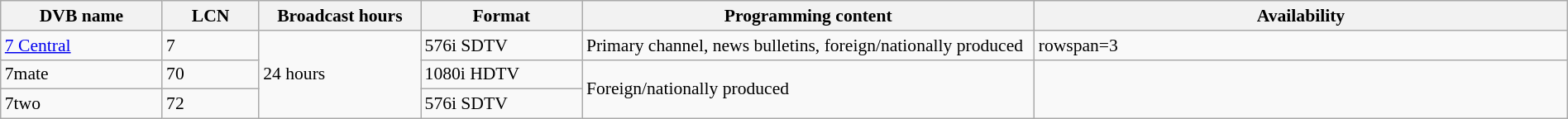<table class="wikitable" style="font-size:90%; width:100%;">
<tr>
<th width="10%">DVB name</th>
<th width="6%">LCN</th>
<th width="10%">Broadcast hours</th>
<th width="10%">Format</th>
<th width="28%">Programming content</th>
<th width="33%">Availability</th>
</tr>
<tr>
<td><a href='#'>7 Central</a></td>
<td>7</td>
<td rowspan=3>24 hours</td>
<td>576i SDTV</td>
<td>Primary channel, news bulletins, foreign/nationally produced </td>
<td>rowspan=3 </td>
</tr>
<tr>
<td>7mate</td>
<td>70</td>
<td>1080i HDTV</td>
<td rowspan=2>Foreign/nationally produced </td>
</tr>
<tr>
<td>7two</td>
<td>72</td>
<td>576i SDTV</td>
</tr>
</table>
